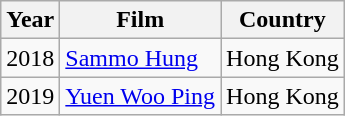<table class="wikitable sortable plainrowheaders">
<tr>
<th>Year</th>
<th>Film</th>
<th>Country</th>
</tr>
<tr>
<td>2018</td>
<td><a href='#'>Sammo Hung</a></td>
<td>Hong Kong</td>
</tr>
<tr>
<td>2019</td>
<td><a href='#'>Yuen Woo Ping</a></td>
<td>Hong Kong</td>
</tr>
</table>
